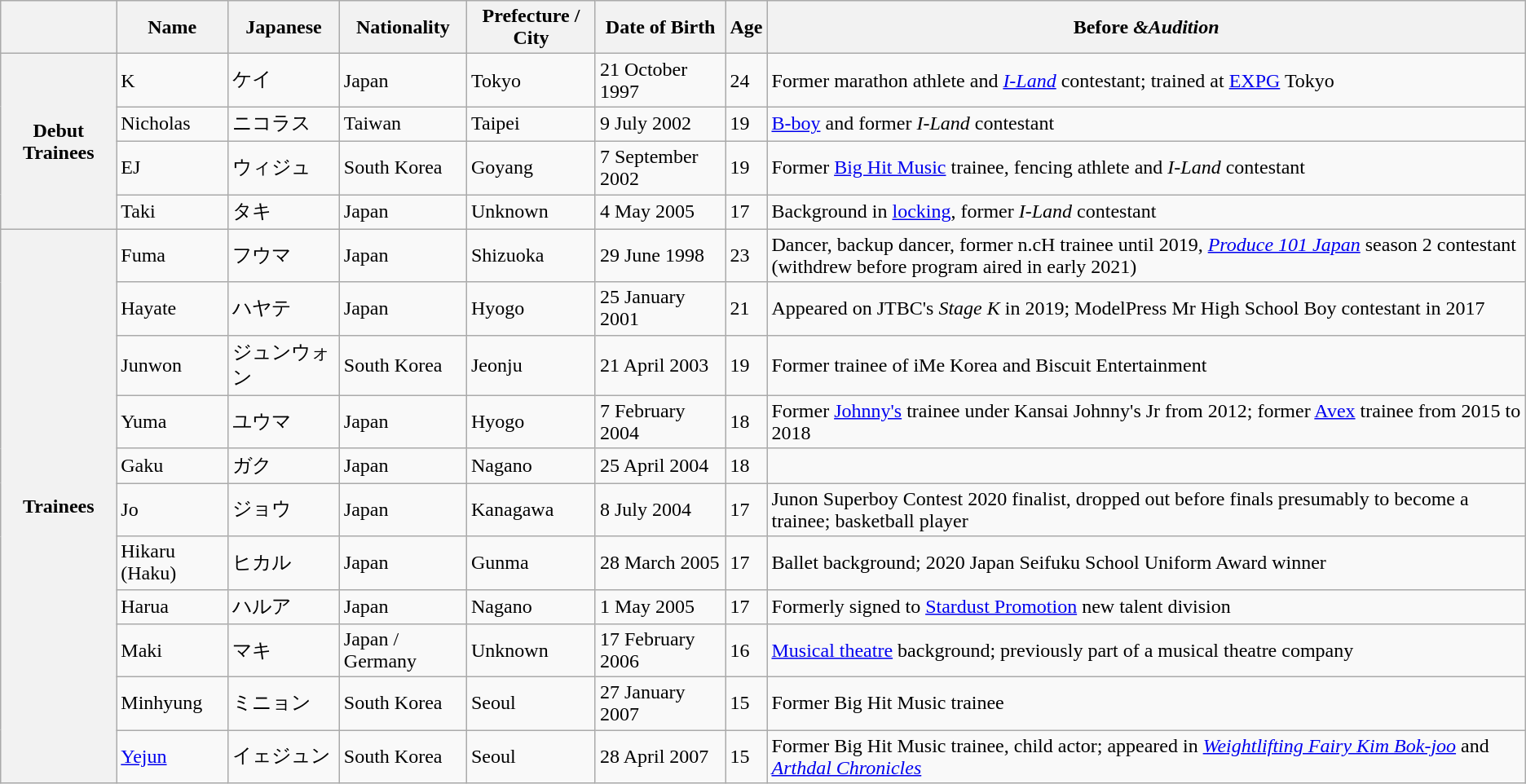<table class="wikitable sortable">
<tr>
<th></th>
<th>Name</th>
<th>Japanese</th>
<th>Nationality</th>
<th>Prefecture / City</th>
<th>Date of Birth</th>
<th>Age</th>
<th>Before <em>&Audition</em></th>
</tr>
<tr>
<th rowspan="4">Debut Trainees</th>
<td>K</td>
<td>ケイ</td>
<td>Japan</td>
<td>Tokyo</td>
<td>21 October 1997</td>
<td>24</td>
<td>Former marathon athlete and <em><a href='#'>I-Land</a></em> contestant; trained at <a href='#'>EXPG</a> Tokyo</td>
</tr>
<tr>
<td>Nicholas</td>
<td>ニコラス</td>
<td>Taiwan</td>
<td>Taipei</td>
<td>9 July 2002</td>
<td>19</td>
<td><a href='#'>B-boy</a> and former <em>I-Land</em> contestant</td>
</tr>
<tr>
<td>EJ</td>
<td>ウィジュ</td>
<td>South Korea</td>
<td>Goyang</td>
<td>7 September 2002</td>
<td>19</td>
<td>Former <a href='#'>Big Hit Music</a> trainee, fencing athlete and <em>I-Land</em>  contestant</td>
</tr>
<tr>
<td>Taki</td>
<td>タキ</td>
<td>Japan</td>
<td>Unknown</td>
<td>4 May 2005</td>
<td>17</td>
<td>Background in <a href='#'>locking</a>, former <em>I-Land</em> contestant</td>
</tr>
<tr>
<th rowspan="11">Trainees</th>
<td>Fuma</td>
<td>フウマ</td>
<td>Japan</td>
<td>Shizuoka</td>
<td>29 June 1998</td>
<td>23</td>
<td>Dancer, backup dancer, former n.cH trainee until 2019, <a href='#'><em>Produce 101 Japan</em></a> season 2 contestant (withdrew before program aired in early 2021)</td>
</tr>
<tr>
<td>Hayate</td>
<td>ハヤテ</td>
<td>Japan</td>
<td>Hyogo</td>
<td>25 January 2001</td>
<td>21</td>
<td>Appeared on JTBC's <em>Stage K</em> in 2019; ModelPress Mr High School Boy contestant in 2017</td>
</tr>
<tr>
<td>Junwon</td>
<td>ジュンウォン</td>
<td>South Korea</td>
<td>Jeonju</td>
<td>21 April 2003</td>
<td>19</td>
<td>Former trainee of iMe Korea and Biscuit Entertainment</td>
</tr>
<tr>
<td>Yuma</td>
<td>ユウマ</td>
<td>Japan</td>
<td>Hyogo</td>
<td>7 February 2004</td>
<td>18</td>
<td>Former <a href='#'>Johnny's</a> trainee under Kansai Johnny's Jr from 2012; former <a href='#'>Avex</a> trainee from 2015 to 2018</td>
</tr>
<tr>
<td>Gaku</td>
<td>ガク</td>
<td>Japan</td>
<td>Nagano</td>
<td>25 April 2004</td>
<td>18</td>
<td></td>
</tr>
<tr>
<td>Jo</td>
<td>ジョウ</td>
<td>Japan</td>
<td>Kanagawa</td>
<td>8 July 2004</td>
<td>17</td>
<td>Junon Superboy Contest 2020 finalist, dropped out before finals presumably to become a trainee; basketball player</td>
</tr>
<tr>
<td>Hikaru (Haku)</td>
<td>ヒカル</td>
<td>Japan</td>
<td>Gunma</td>
<td>28 March 2005</td>
<td>17</td>
<td>Ballet background; 2020 Japan Seifuku School Uniform Award winner</td>
</tr>
<tr>
<td>Harua</td>
<td>ハルア</td>
<td>Japan</td>
<td>Nagano</td>
<td>1 May 2005</td>
<td>17</td>
<td>Formerly signed to <a href='#'>Stardust Promotion</a> new talent division</td>
</tr>
<tr>
<td>Maki</td>
<td>マキ</td>
<td>Japan / Germany</td>
<td>Unknown</td>
<td>17 February 2006</td>
<td>16</td>
<td><a href='#'>Musical theatre</a> background; previously part of a musical theatre company</td>
</tr>
<tr>
<td>Minhyung</td>
<td>ミニョン</td>
<td>South Korea</td>
<td>Seoul</td>
<td>27 January 2007</td>
<td>15</td>
<td>Former Big Hit Music trainee</td>
</tr>
<tr>
<td><a href='#'>Yejun</a></td>
<td>イェジュン</td>
<td>South Korea</td>
<td>Seoul</td>
<td>28 April 2007</td>
<td>15</td>
<td>Former Big Hit Music trainee, child actor; appeared in <em><a href='#'>Weightlifting Fairy Kim Bok-joo</a></em> and <em><a href='#'>Arthdal Chronicles</a></em></td>
</tr>
</table>
